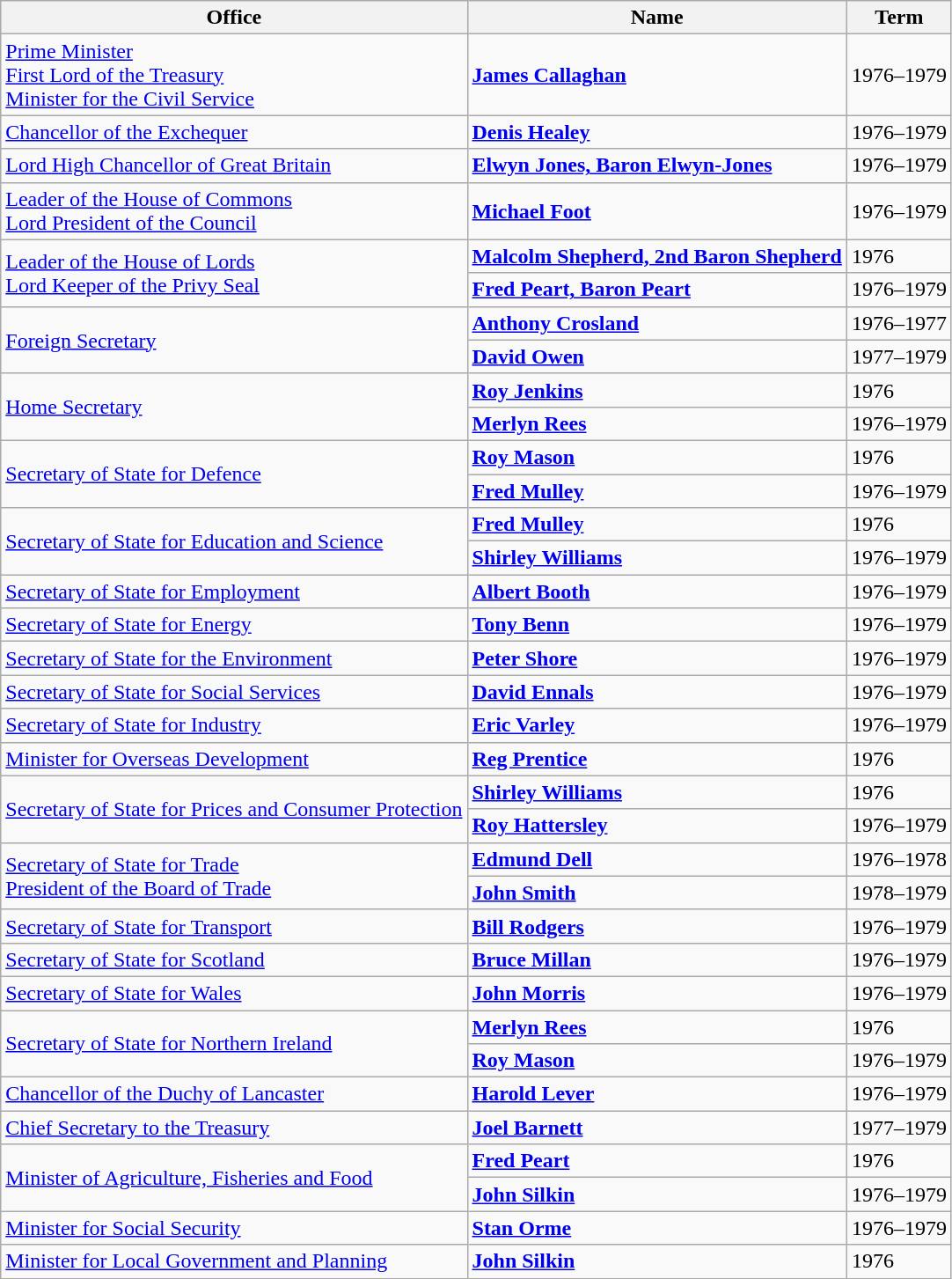<table class=wikitable>
<tr>
<th>Office</th>
<th>Name</th>
<th>Term</th>
</tr>
<tr>
<td><a href='#'>Prime Minister</a><br><a href='#'>First Lord of the Treasury</a><br><a href='#'>Minister for the Civil Service</a></td>
<td><strong><a href='#'>James Callaghan</a></strong></td>
<td>1976–1979</td>
</tr>
<tr>
<td><a href='#'>Chancellor of the Exchequer</a></td>
<td><strong><a href='#'>Denis Healey</a></strong></td>
<td>1976–1979</td>
</tr>
<tr>
<td><a href='#'>Lord High Chancellor of Great Britain</a></td>
<td><strong><a href='#'>Elwyn Jones, Baron Elwyn-Jones</a></strong></td>
<td>1976–1979</td>
</tr>
<tr>
<td><a href='#'>Leader of the House of Commons</a><br><a href='#'>Lord President of the Council</a></td>
<td><strong><a href='#'>Michael Foot</a></strong></td>
<td>1976–1979</td>
</tr>
<tr>
<td rowspan="2"><a href='#'>Leader of the House of Lords</a><br><a href='#'>Lord Keeper of the Privy Seal</a></td>
<td><strong><a href='#'>Malcolm Shepherd, 2nd Baron Shepherd</a></strong></td>
<td>1976</td>
</tr>
<tr>
<td><strong><a href='#'>Fred Peart, Baron Peart</a></strong></td>
<td>1976–1979</td>
</tr>
<tr>
<td rowspan="2"><a href='#'>Foreign Secretary</a></td>
<td><strong><a href='#'>Anthony Crosland</a></strong></td>
<td>1976–1977</td>
</tr>
<tr>
<td><strong><a href='#'>David Owen</a></strong></td>
<td>1977–1979</td>
</tr>
<tr>
<td rowspan="2"><a href='#'>Home Secretary</a></td>
<td><strong><a href='#'>Roy Jenkins</a></strong></td>
<td>1976</td>
</tr>
<tr>
<td><strong><a href='#'>Merlyn Rees</a></strong></td>
<td>1976–1979</td>
</tr>
<tr>
<td rowspan="2"><a href='#'>Secretary of State for Defence</a></td>
<td><strong><a href='#'>Roy Mason</a></strong></td>
<td>1976</td>
</tr>
<tr>
<td><strong><a href='#'>Fred Mulley</a></strong></td>
<td>1976–1979</td>
</tr>
<tr>
<td rowspan="2"><a href='#'>Secretary of State for Education and Science</a></td>
<td><strong><a href='#'>Fred Mulley</a></strong></td>
<td>1976</td>
</tr>
<tr>
<td><strong><a href='#'>Shirley Williams</a></strong></td>
<td>1976–1979</td>
</tr>
<tr>
<td><a href='#'>Secretary of State for Employment</a></td>
<td><strong><a href='#'>Albert Booth</a></strong></td>
<td>1976–1979</td>
</tr>
<tr>
<td><a href='#'>Secretary of State for Energy</a></td>
<td><strong><a href='#'>Tony Benn</a></strong></td>
<td>1976–1979</td>
</tr>
<tr>
<td><a href='#'>Secretary of State for the Environment</a></td>
<td><strong><a href='#'>Peter Shore</a></strong></td>
<td>1976–1979</td>
</tr>
<tr>
<td><a href='#'>Secretary of State for Social Services</a></td>
<td><strong><a href='#'>David Ennals</a></strong></td>
<td>1976–1979</td>
</tr>
<tr>
<td><a href='#'>Secretary of State for Industry</a></td>
<td><strong><a href='#'>Eric Varley</a></strong></td>
<td>1976–1979</td>
</tr>
<tr>
<td><a href='#'>Minister for Overseas Development</a></td>
<td><strong><a href='#'>Reg Prentice</a></strong></td>
<td>1976</td>
</tr>
<tr>
<td rowspan="2"><a href='#'>Secretary of State for Prices and Consumer Protection</a></td>
<td><strong><a href='#'>Shirley Williams</a></strong></td>
<td>1976</td>
</tr>
<tr>
<td><strong><a href='#'>Roy Hattersley</a></strong></td>
<td>1976–1979</td>
</tr>
<tr>
<td rowspan="2"><a href='#'>Secretary of State for Trade</a><br><a href='#'>President of the Board of Trade</a></td>
<td><strong><a href='#'>Edmund Dell</a></strong></td>
<td>1976–1978</td>
</tr>
<tr>
<td><strong><a href='#'>John Smith</a></strong></td>
<td>1978–1979</td>
</tr>
<tr>
<td><a href='#'>Secretary of State for Transport</a></td>
<td><strong><a href='#'>Bill Rodgers</a></strong></td>
<td>1976–1979</td>
</tr>
<tr>
<td><a href='#'>Secretary of State for Scotland</a></td>
<td><strong><a href='#'>Bruce Millan</a></strong></td>
<td>1976–1979</td>
</tr>
<tr>
<td><a href='#'>Secretary of State for Wales</a></td>
<td><strong><a href='#'>John Morris</a></strong></td>
<td>1976–1979</td>
</tr>
<tr>
<td rowspan="2"><a href='#'>Secretary of State for Northern Ireland</a></td>
<td><strong><a href='#'>Merlyn Rees</a></strong></td>
<td>1976</td>
</tr>
<tr>
<td><strong><a href='#'>Roy Mason</a></strong></td>
<td>1976–1979</td>
</tr>
<tr>
<td><a href='#'>Chancellor of the Duchy of Lancaster</a></td>
<td><strong><a href='#'>Harold Lever</a></strong></td>
<td>1976–1979</td>
</tr>
<tr>
<td><a href='#'>Chief Secretary to the Treasury</a></td>
<td><strong><a href='#'>Joel Barnett</a></strong></td>
<td>1977–1979</td>
</tr>
<tr>
<td rowspan="2"><a href='#'>Minister of Agriculture, Fisheries and Food</a></td>
<td><strong><a href='#'>Fred Peart</a></strong></td>
<td>1976</td>
</tr>
<tr>
<td><strong><a href='#'>John Silkin</a></strong></td>
<td>1976–1979</td>
</tr>
<tr>
<td><a href='#'>Minister for Social Security</a></td>
<td><strong><a href='#'>Stan Orme</a></strong></td>
<td>1976–1979</td>
</tr>
<tr>
<td><a href='#'>Minister for Local Government and Planning</a></td>
<td><strong><a href='#'>John Silkin</a></strong></td>
<td>1976</td>
</tr>
</table>
